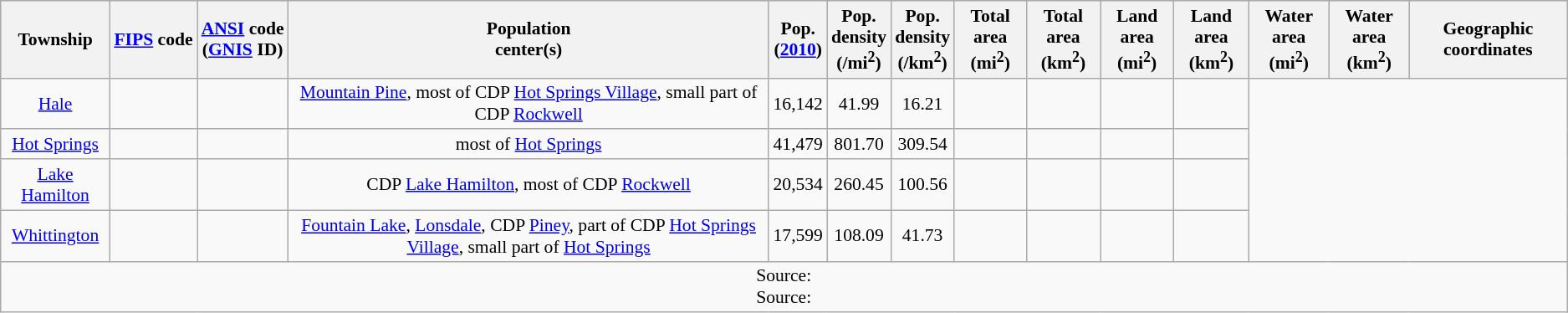<table class="wikitable sortable" style="text-align:center; font-size:90%;">
<tr style="background:#ccf;">
<th>Township</th>
<th><a href='#'>FIPS</a> code</th>
<th><a href='#'>ANSI</a> code<br>(<a href='#'>GNIS</a> ID)</th>
<th>Population<br>center(s)</th>
<th>Pop.<br>(<a href='#'>2010</a>)</th>
<th>Pop.<br>density<br>(/mi<sup>2</sup>)</th>
<th>Pop.<br>density<br>(/km<sup>2</sup>)</th>
<th>Total area<br>(mi<sup>2</sup>)</th>
<th>Total area<br>(km<sup>2</sup>)</th>
<th>Land area<br>(mi<sup>2</sup>)</th>
<th>Land area<br>(km<sup>2</sup>)</th>
<th>Water area<br>(mi<sup>2</sup>)</th>
<th>Water area<br>(km<sup>2</sup>)</th>
<th>Geographic coordinates</th>
</tr>
<tr>
<td><a href='#'>Hale</a></td>
<td></td>
<td></td>
<td><a href='#'>Mountain Pine</a>, most of CDP <a href='#'>Hot Springs Village</a>, small part of CDP <a href='#'>Rockwell</a></td>
<td>16,142</td>
<td>41.99</td>
<td>16.21</td>
<td></td>
<td></td>
<td></td>
<td></td>
</tr>
<tr>
<td><a href='#'>Hot Springs</a></td>
<td></td>
<td></td>
<td>most of <a href='#'>Hot Springs</a></td>
<td>41,479</td>
<td>801.70</td>
<td>309.54</td>
<td></td>
<td></td>
<td></td>
<td></td>
</tr>
<tr>
<td><a href='#'>Lake Hamilton</a></td>
<td></td>
<td></td>
<td>CDP <a href='#'>Lake Hamilton</a>, most of CDP <a href='#'>Rockwell</a></td>
<td>20,534</td>
<td>260.45</td>
<td>100.56</td>
<td></td>
<td></td>
<td></td>
<td></td>
</tr>
<tr>
<td><a href='#'>Whittington</a></td>
<td></td>
<td></td>
<td><a href='#'>Fountain Lake</a>, <a href='#'>Lonsdale</a>, CDP <a href='#'>Piney</a>, part of CDP <a href='#'>Hot Springs Village</a>, small part of <a href='#'>Hot Springs</a></td>
<td>17,599</td>
<td>108.09</td>
<td>41.73</td>
<td></td>
<td></td>
<td></td>
<td></td>
</tr>
<tr>
<td colspan=14>Source: <br>Source: </td>
</tr>
</table>
